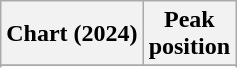<table class="wikitable sortable plainrowheaders" style="text-align:center">
<tr>
<th scope="col">Chart (2024)</th>
<th scope="col">Peak<br>position</th>
</tr>
<tr>
</tr>
<tr>
</tr>
</table>
